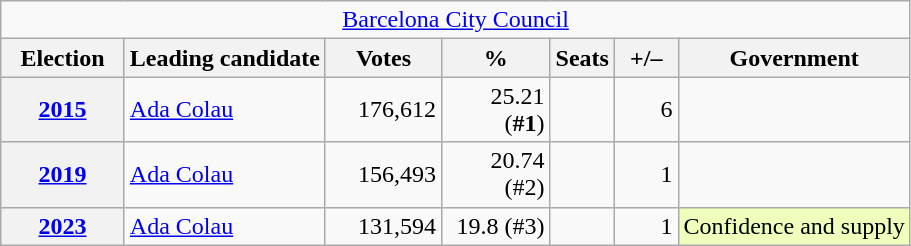<table class="wikitable" style="text-align:right;">
<tr>
<td colspan="7" align="center"><a href='#'>Barcelona City Council</a></td>
</tr>
<tr>
<th width="75">Election</th>
<th>Leading candidate</th>
<th width="70">Votes</th>
<th width="65">%</th>
<th>Seats</th>
<th width="35">+/–</th>
<th>Government</th>
</tr>
<tr>
<th><a href='#'>2015</a></th>
<td align="left"><a href='#'>Ada Colau</a></td>
<td>176,612</td>
<td>25.21 (<strong>#1</strong>)</td>
<td></td>
<td>6</td>
<td></td>
</tr>
<tr>
<th><a href='#'>2019</a></th>
<td align="left"><a href='#'>Ada Colau</a></td>
<td>156,493</td>
<td>20.74 (#2)</td>
<td></td>
<td>1</td>
<td></td>
</tr>
<tr>
<th><a href='#'>2023</a></th>
<td align="left"><a href='#'>Ada Colau</a></td>
<td>131,594</td>
<td>19.8 (#3)</td>
<td></td>
<td>1</td>
<td style="background:#efb;">Confidence and supply</td>
</tr>
</table>
